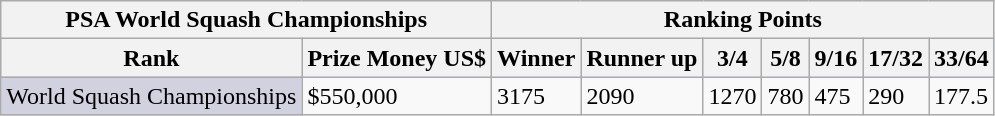<table class="wikitable">
<tr>
<th colspan=2>PSA World Squash Championships</th>
<th colspan=7>Ranking Points</th>
</tr>
<tr bgcolor="#d1e4fd">
<th>Rank</th>
<th>Prize Money US$</th>
<th>Winner</th>
<th>Runner up</th>
<th>3/4</th>
<th>5/8</th>
<th>9/16</th>
<th>17/32</th>
<th>33/64</th>
</tr>
<tr>
<td style="background:#d1d1e0;">World Squash Championships</td>
<td>$550,000</td>
<td>3175</td>
<td>2090</td>
<td>1270</td>
<td>780</td>
<td>475</td>
<td>290</td>
<td>177.5</td>
</tr>
</table>
